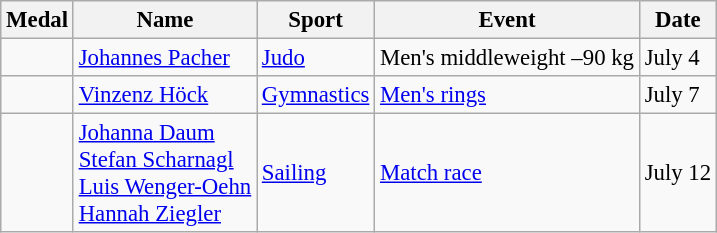<table class="wikitable sortable" style="font-size: 95%;">
<tr>
<th>Medal</th>
<th>Name</th>
<th>Sport</th>
<th>Event</th>
<th>Date</th>
</tr>
<tr>
<td></td>
<td><a href='#'>Johannes Pacher</a></td>
<td><a href='#'>Judo</a></td>
<td>Men's middleweight –90 kg</td>
<td>July 4</td>
</tr>
<tr>
<td></td>
<td><a href='#'>Vinzenz Höck</a></td>
<td><a href='#'>Gymnastics</a></td>
<td><a href='#'>Men's rings</a></td>
<td>July 7</td>
</tr>
<tr>
<td></td>
<td><a href='#'>Johanna Daum</a><br><a href='#'>Stefan Scharnagl</a><br><a href='#'>Luis Wenger-Oehn</a><br><a href='#'>Hannah Ziegler</a></td>
<td><a href='#'>Sailing</a></td>
<td><a href='#'>Match race</a></td>
<td>July 12</td>
</tr>
</table>
